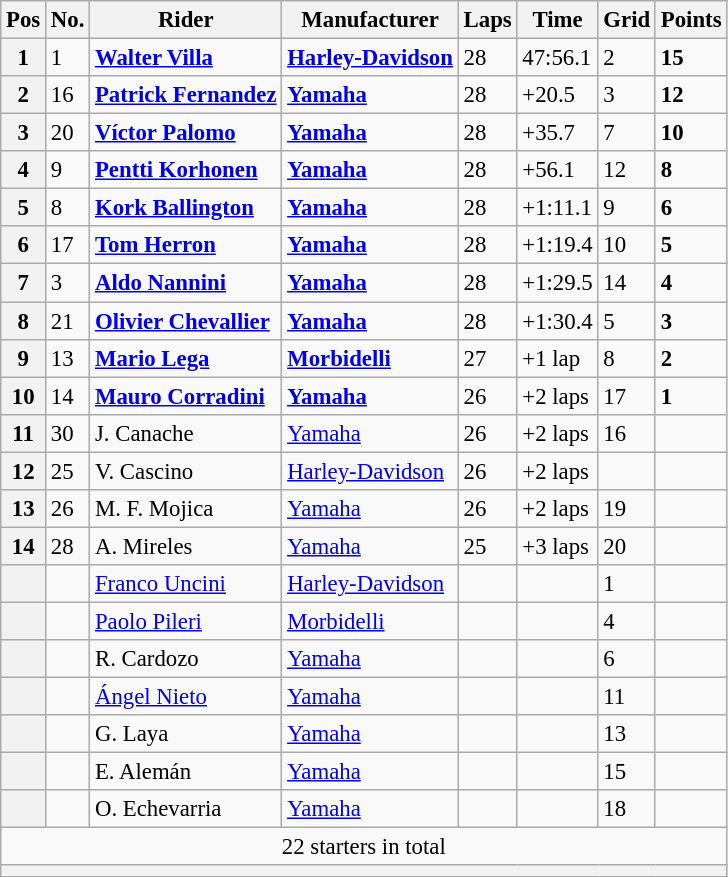<table class="wikitable" style="font-size: 95%;">
<tr>
<th>Pos</th>
<th>No.</th>
<th>Rider</th>
<th>Manufacturer</th>
<th>Laps</th>
<th>Time</th>
<th>Grid</th>
<th>Points</th>
</tr>
<tr>
<th>1</th>
<td>1</td>
<td> <strong><a href='#'>Walter Villa</a></strong></td>
<td><strong><a href='#'>Harley-Davidson</a></strong></td>
<td>28</td>
<td>47:56.1</td>
<td>2</td>
<td><strong>15</strong></td>
</tr>
<tr>
<th>2</th>
<td>16</td>
<td> <strong><a href='#'>Patrick Fernandez</a></strong></td>
<td><strong><a href='#'>Yamaha</a></strong></td>
<td>28</td>
<td>+20.5</td>
<td>3</td>
<td><strong>12</strong></td>
</tr>
<tr>
<th>3</th>
<td>20</td>
<td> <strong><a href='#'>Víctor Palomo</a></strong></td>
<td><strong><a href='#'>Yamaha</a></strong></td>
<td>28</td>
<td>+35.7</td>
<td>7</td>
<td><strong>10</strong></td>
</tr>
<tr>
<th>4</th>
<td>9</td>
<td> <strong><a href='#'>Pentti Korhonen</a></strong></td>
<td><strong><a href='#'>Yamaha</a></strong></td>
<td>28</td>
<td>+56.1</td>
<td>12</td>
<td><strong>8</strong></td>
</tr>
<tr>
<th>5</th>
<td>8</td>
<td> <strong><a href='#'>Kork Ballington</a></strong></td>
<td><strong><a href='#'>Yamaha</a></strong></td>
<td>28</td>
<td>+1:11.1</td>
<td>9</td>
<td><strong>6</strong></td>
</tr>
<tr>
<th>6</th>
<td>17</td>
<td> <strong><a href='#'>Tom Herron</a></strong></td>
<td><strong><a href='#'>Yamaha</a></strong></td>
<td>28</td>
<td>+1:19.4</td>
<td>10</td>
<td><strong>5</strong></td>
</tr>
<tr>
<th>7</th>
<td>3</td>
<td> <strong><a href='#'>Aldo Nannini</a></strong></td>
<td><strong><a href='#'>Yamaha</a></strong></td>
<td>28</td>
<td>+1:29.5</td>
<td>14</td>
<td><strong>4</strong></td>
</tr>
<tr>
<th>8</th>
<td>21</td>
<td> <strong><a href='#'>Olivier Chevallier</a></strong></td>
<td><strong><a href='#'>Yamaha</a></strong></td>
<td>28</td>
<td>+1:30.4</td>
<td>5</td>
<td><strong>3</strong></td>
</tr>
<tr>
<th>9</th>
<td>13</td>
<td> <strong><a href='#'>Mario Lega</a></strong></td>
<td><strong><a href='#'>Morbidelli</a></strong></td>
<td>27</td>
<td>+1 lap</td>
<td>8</td>
<td><strong>2</strong></td>
</tr>
<tr>
<th>10</th>
<td>14</td>
<td> <strong><a href='#'>Mauro Corradini</a></strong></td>
<td><strong><a href='#'>Yamaha</a></strong></td>
<td>26</td>
<td>+2 laps</td>
<td>17</td>
<td><strong>1</strong></td>
</tr>
<tr>
<th>11</th>
<td>30</td>
<td> J. Canache</td>
<td><a href='#'>Yamaha</a></td>
<td>26</td>
<td>+2 laps</td>
<td>16</td>
<td></td>
</tr>
<tr>
<th>12</th>
<td>25</td>
<td> V. Cascino</td>
<td><a href='#'>Harley-Davidson</a></td>
<td>26</td>
<td>+2 laps</td>
<td></td>
<td></td>
</tr>
<tr>
<th>13</th>
<td>26</td>
<td> M. F. Mojica</td>
<td><a href='#'>Yamaha</a></td>
<td>26</td>
<td>+2 laps</td>
<td>19</td>
<td></td>
</tr>
<tr>
<th>14</th>
<td>28</td>
<td> A. Mireles</td>
<td><a href='#'>Yamaha</a></td>
<td>25</td>
<td>+3 laps</td>
<td>20</td>
<td></td>
</tr>
<tr>
<th></th>
<td></td>
<td> <a href='#'>Franco Uncini</a></td>
<td><a href='#'>Harley-Davidson</a></td>
<td></td>
<td></td>
<td>1</td>
<td></td>
</tr>
<tr>
<th></th>
<td></td>
<td> <a href='#'>Paolo Pileri</a></td>
<td><a href='#'>Morbidelli</a></td>
<td></td>
<td></td>
<td>4</td>
<td></td>
</tr>
<tr>
<th></th>
<td></td>
<td> R. Cardozo</td>
<td><a href='#'>Yamaha</a></td>
<td></td>
<td></td>
<td>6</td>
<td></td>
</tr>
<tr>
<th></th>
<td></td>
<td> <a href='#'>Ángel Nieto</a></td>
<td><a href='#'>Yamaha</a></td>
<td></td>
<td></td>
<td>11</td>
<td></td>
</tr>
<tr>
<th></th>
<td></td>
<td> G. Laya</td>
<td><a href='#'>Yamaha</a></td>
<td></td>
<td></td>
<td>13</td>
<td></td>
</tr>
<tr>
<th></th>
<td></td>
<td> E. Alemán</td>
<td><a href='#'>Yamaha</a></td>
<td></td>
<td></td>
<td>15</td>
<td></td>
</tr>
<tr>
<th></th>
<td></td>
<td> O. Echevarria</td>
<td><a href='#'>Yamaha</a></td>
<td></td>
<td></td>
<td>18</td>
<td></td>
</tr>
<tr>
<td colspan=8 align=center>22 starters in total</td>
</tr>
<tr>
<th colspan=8></th>
</tr>
</table>
